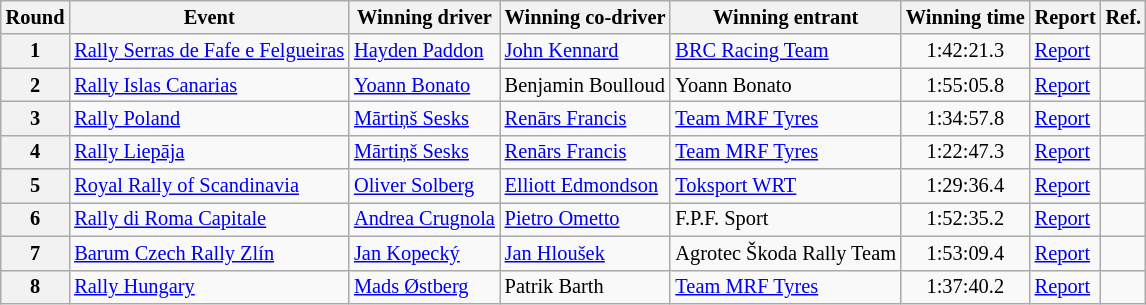<table class="wikitable" style="font-size: 85%">
<tr>
<th>Round</th>
<th>Event</th>
<th nowrap>Winning driver</th>
<th nowrap>Winning co-driver</th>
<th nowrap>Winning entrant</th>
<th nowrap>Winning time</th>
<th>Report</th>
<th>Ref.</th>
</tr>
<tr>
<th>1</th>
<td> <a href='#'>Rally Serras de Fafe e Felgueiras</a></td>
<td nowrap> <a href='#'>Hayden Paddon</a></td>
<td nowrap> <a href='#'>John Kennard</a></td>
<td nowrap> <a href='#'>BRC Racing Team</a></td>
<td align="center">1:42:21.3</td>
<td><a href='#'>Report</a></td>
<td></td>
</tr>
<tr>
<th>2</th>
<td> <a href='#'>Rally Islas Canarias</a></td>
<td nowrap> <a href='#'>Yoann Bonato</a></td>
<td nowrap> Benjamin Boulloud</td>
<td nowrap> Yoann Bonato</td>
<td align="center">1:55:05.8</td>
<td><a href='#'>Report</a></td>
<td></td>
</tr>
<tr>
<th>3</th>
<td> <a href='#'>Rally Poland</a></td>
<td nowrap> <a href='#'>Mārtiņš Sesks</a></td>
<td nowrap> <a href='#'>Renārs Francis</a></td>
<td nowrap> <a href='#'>Team MRF Tyres</a></td>
<td align="center">1:34:57.8</td>
<td><a href='#'>Report</a></td>
<td></td>
</tr>
<tr>
<th>4</th>
<td> <a href='#'>Rally Liepāja</a></td>
<td nowrap> <a href='#'>Mārtiņš Sesks</a></td>
<td nowrap> <a href='#'>Renārs Francis</a></td>
<td nowrap> <a href='#'>Team MRF Tyres</a></td>
<td align="center">1:22:47.3</td>
<td><a href='#'>Report</a></td>
<td></td>
</tr>
<tr>
<th>5</th>
<td> <a href='#'>Royal Rally of Scandinavia</a></td>
<td nowrap> <a href='#'>Oliver Solberg</a></td>
<td nowrap> <a href='#'>Elliott Edmondson</a></td>
<td nowrap> <a href='#'>Toksport WRT</a></td>
<td align="center">1:29:36.4</td>
<td><a href='#'>Report</a></td>
<td></td>
</tr>
<tr>
<th>6</th>
<td> <a href='#'>Rally di Roma Capitale</a></td>
<td nowrap> <a href='#'>Andrea Crugnola</a></td>
<td nowrap> <a href='#'>Pietro Ometto</a></td>
<td nowrap> F.P.F. Sport</td>
<td align="center">1:52:35.2</td>
<td><a href='#'>Report</a></td>
<td></td>
</tr>
<tr>
<th>7</th>
<td> <a href='#'>Barum Czech Rally Zlín</a></td>
<td nowrap> <a href='#'>Jan Kopecký</a></td>
<td nowrap> <a href='#'>Jan Hloušek</a></td>
<td nowrap> Agrotec Škoda Rally Team</td>
<td align="center">1:53:09.4</td>
<td><a href='#'>Report</a></td>
<td></td>
</tr>
<tr>
<th>8</th>
<td> <a href='#'>Rally Hungary</a></td>
<td nowrap> <a href='#'>Mads Østberg</a></td>
<td nowrap> Patrik Barth</td>
<td nowrap> <a href='#'>Team MRF Tyres</a></td>
<td align="center">1:37:40.2</td>
<td><a href='#'>Report</a></td>
<td></td>
</tr>
</table>
